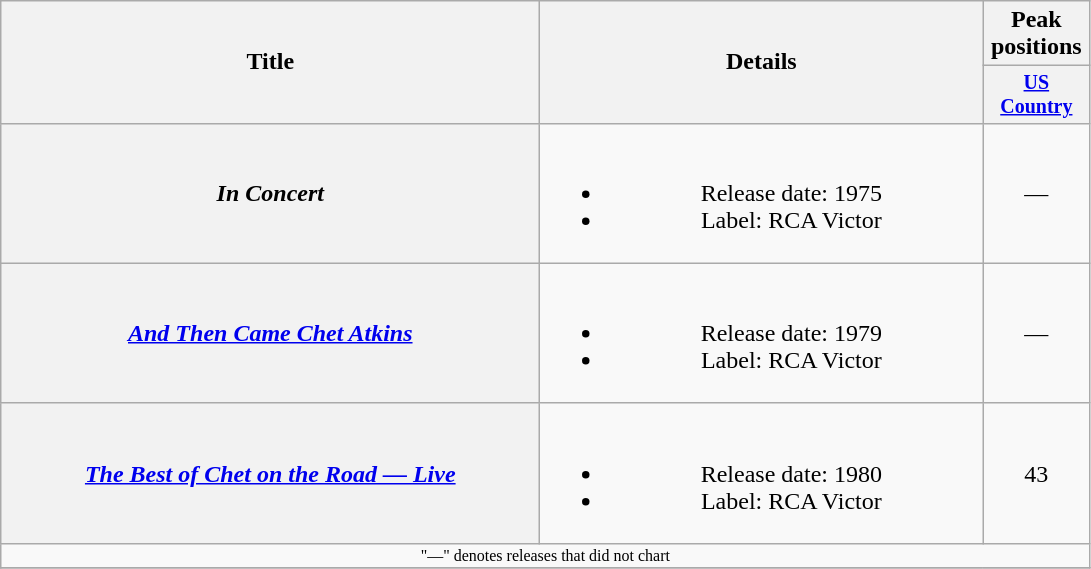<table class="wikitable plainrowheaders" style="text-align:center;">
<tr>
<th rowspan="2" style="width:22em;">Title</th>
<th rowspan="2" style="width:18em;">Details</th>
<th>Peak positions</th>
</tr>
<tr style="font-size:smaller;">
<th width="65"><a href='#'>US Country</a></th>
</tr>
<tr>
<th scope="row"><em>In Concert</em></th>
<td><br><ul><li>Release date: 1975</li><li>Label: RCA Victor</li></ul></td>
<td>—</td>
</tr>
<tr>
<th scope="row"><em><a href='#'>And Then Came Chet Atkins</a></em></th>
<td><br><ul><li>Release date: 1979</li><li>Label: RCA Victor</li></ul></td>
<td>—</td>
</tr>
<tr>
<th scope="row"><em><a href='#'>The Best of Chet on the Road — Live</a></em></th>
<td><br><ul><li>Release date: 1980</li><li>Label: RCA Victor</li></ul></td>
<td>43</td>
</tr>
<tr>
<td colspan="3" style="font-size: 8pt">"—" denotes releases that did not chart</td>
</tr>
<tr>
</tr>
</table>
